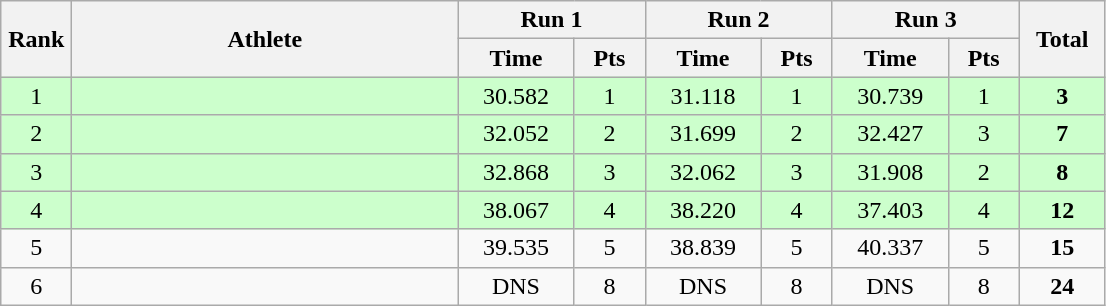<table class=wikitable style="text-align:center">
<tr>
<th rowspan="2" width=40>Rank</th>
<th rowspan="2" width=250>Athlete</th>
<th colspan="2">Run 1</th>
<th colspan="2">Run 2</th>
<th colspan="2">Run 3</th>
<th rowspan="2" width=50>Total</th>
</tr>
<tr>
<th width=70>Time</th>
<th width=40>Pts</th>
<th width=70>Time</th>
<th width=40>Pts</th>
<th width=70>Time</th>
<th width=40>Pts</th>
</tr>
<tr bgcolor="ccffcc">
<td>1</td>
<td align=left></td>
<td>30.582</td>
<td>1</td>
<td>31.118</td>
<td>1</td>
<td>30.739</td>
<td>1</td>
<td><strong>3</strong></td>
</tr>
<tr bgcolor="ccffcc">
<td>2</td>
<td align=left></td>
<td>32.052</td>
<td>2</td>
<td>31.699</td>
<td>2</td>
<td>32.427</td>
<td>3</td>
<td><strong>7</strong></td>
</tr>
<tr bgcolor="ccffcc">
<td>3</td>
<td align=left></td>
<td>32.868</td>
<td>3</td>
<td>32.062</td>
<td>3</td>
<td>31.908</td>
<td>2</td>
<td><strong>8</strong></td>
</tr>
<tr bgcolor="ccffcc">
<td>4</td>
<td align=left></td>
<td>38.067</td>
<td>4</td>
<td>38.220</td>
<td>4</td>
<td>37.403</td>
<td>4</td>
<td><strong>12</strong></td>
</tr>
<tr>
<td>5</td>
<td align=left></td>
<td>39.535</td>
<td>5</td>
<td>38.839</td>
<td>5</td>
<td>40.337</td>
<td>5</td>
<td><strong>15</strong></td>
</tr>
<tr>
<td>6</td>
<td align=left></td>
<td>DNS</td>
<td>8</td>
<td>DNS</td>
<td>8</td>
<td>DNS</td>
<td>8</td>
<td><strong>24</strong></td>
</tr>
</table>
